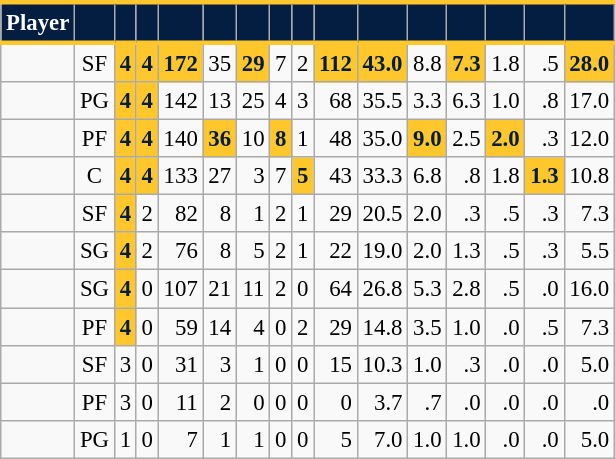<table class="wikitable sortable" style="font-size: 95%; text-align:right;">
<tr>
<th style="background:#041E42; color:#FFFFFF; border-top:#FFC72C 3px solid; border-bottom:#FFC72C 3px solid;">Player</th>
<th style="background:#041E42; color:#FFFFFF; border-top:#FFC72C 3px solid; border-bottom:#FFC72C 3px solid;"></th>
<th style="background:#041E42; color:#FFFFFF; border-top:#FFC72C 3px solid; border-bottom:#FFC72C 3px solid;"></th>
<th style="background:#041E42; color:#FFFFFF; border-top:#FFC72C 3px solid; border-bottom:#FFC72C 3px solid;"></th>
<th style="background:#041E42; color:#FFFFFF; border-top:#FFC72C 3px solid; border-bottom:#FFC72C 3px solid;"></th>
<th style="background:#041E42; color:#FFFFFF; border-top:#FFC72C 3px solid; border-bottom:#FFC72C 3px solid;"></th>
<th style="background:#041E42; color:#FFFFFF; border-top:#FFC72C 3px solid; border-bottom:#FFC72C 3px solid;"></th>
<th style="background:#041E42; color:#FFFFFF; border-top:#FFC72C 3px solid; border-bottom:#FFC72C 3px solid;"></th>
<th style="background:#041E42; color:#FFFFFF; border-top:#FFC72C 3px solid; border-bottom:#FFC72C 3px solid;"></th>
<th style="background:#041E42; color:#FFFFFF; border-top:#FFC72C 3px solid; border-bottom:#FFC72C 3px solid;"></th>
<th style="background:#041E42; color:#FFFFFF; border-top:#FFC72C 3px solid; border-bottom:#FFC72C 3px solid;"></th>
<th style="background:#041E42; color:#FFFFFF; border-top:#FFC72C 3px solid; border-bottom:#FFC72C 3px solid;"></th>
<th style="background:#041E42; color:#FFFFFF; border-top:#FFC72C 3px solid; border-bottom:#FFC72C 3px solid;"></th>
<th style="background:#041E42; color:#FFFFFF; border-top:#FFC72C 3px solid; border-bottom:#FFC72C 3px solid;"></th>
<th style="background:#041E42; color:#FFFFFF; border-top:#FFC72C 3px solid; border-bottom:#FFC72C 3px solid;"></th>
<th style="background:#041E42; color:#FFFFFF; border-top:#FFC72C 3px solid; border-bottom:#FFC72C 3px solid;"></th>
</tr>
<tr>
<td style="text-align:left;"></td>
<td style="text-align:center;">SF</td>
<td style="background:#FFC72C; color:#041E42;"><strong>4</strong></td>
<td style="background:#FFC72C; color:#041E42;"><strong>4</strong></td>
<td style="background:#FFC72C; color:#041E42;"><strong>172</strong></td>
<td>35</td>
<td style="background:#FFC72C; color:#041E42;"><strong>29</strong></td>
<td>7</td>
<td>2</td>
<td style="background:#FFC72C; color:#041E42;"><strong>112</strong></td>
<td style="background:#FFC72C; color:#041E42;"><strong>43.0</strong></td>
<td>8.8</td>
<td style="background:#FFC72C; color:#041E42;"><strong>7.3</strong></td>
<td>1.8</td>
<td>.5</td>
<td style="background:#FFC72C; color:#041E42;"><strong>28.0</strong></td>
</tr>
<tr>
<td style="text-align:left;"></td>
<td style="text-align:center;">PG</td>
<td style="background:#FFC72C; color:#041E42;"><strong>4</strong></td>
<td style="background:#FFC72C; color:#041E42;"><strong>4</strong></td>
<td>142</td>
<td>13</td>
<td>25</td>
<td>4</td>
<td>3</td>
<td>68</td>
<td>35.5</td>
<td>3.3</td>
<td>6.3</td>
<td>1.0</td>
<td>.8</td>
<td>17.0</td>
</tr>
<tr>
<td style="text-align:left;"></td>
<td style="text-align:center;">PF</td>
<td style="background:#FFC72C; color:#041E42;"><strong>4</strong></td>
<td style="background:#FFC72C; color:#041E42;"><strong>4</strong></td>
<td>140</td>
<td style="background:#FFC72C; color:#041E42;"><strong>36</strong></td>
<td>10</td>
<td style="background:#FFC72C; color:#041E42;"><strong>8</strong></td>
<td>1</td>
<td>48</td>
<td>35.0</td>
<td style="background:#FFC72C; color:#041E42;"><strong>9.0</strong></td>
<td>2.5</td>
<td style="background:#FFC72C; color:#041E42;"><strong>2.0</strong></td>
<td>.3</td>
<td>12.0</td>
</tr>
<tr>
<td style="text-align:left;"></td>
<td style="text-align:center;">C</td>
<td style="background:#FFC72C; color:#041E42;"><strong>4</strong></td>
<td style="background:#FFC72C; color:#041E42;"><strong>4</strong></td>
<td>133</td>
<td>27</td>
<td>3</td>
<td>7</td>
<td style="background:#FFC72C; color:#041E42;"><strong>5</strong></td>
<td>43</td>
<td>33.3</td>
<td>6.8</td>
<td>.8</td>
<td>1.8</td>
<td style="background:#FFC72C; color:#041E42;"><strong>1.3</strong></td>
<td>10.8</td>
</tr>
<tr>
<td style="text-align:left;"></td>
<td style="text-align:center;">SF</td>
<td style="background:#FFC72C; color:#041E42;"><strong>4</strong></td>
<td>2</td>
<td>82</td>
<td>8</td>
<td>1</td>
<td>2</td>
<td>1</td>
<td>29</td>
<td>20.5</td>
<td>2.0</td>
<td>.3</td>
<td>.5</td>
<td>.3</td>
<td>7.3</td>
</tr>
<tr>
<td style="text-align:left;"></td>
<td style="text-align:center;">SG</td>
<td style="background:#FFC72C; color:#041E42;"><strong>4</strong></td>
<td>2</td>
<td>76</td>
<td>8</td>
<td>5</td>
<td>2</td>
<td>1</td>
<td>22</td>
<td>19.0</td>
<td>2.0</td>
<td>1.3</td>
<td>.5</td>
<td>.3</td>
<td>5.5</td>
</tr>
<tr>
<td style="text-align:left;"></td>
<td style="text-align:center;">SG</td>
<td style="background:#FFC72C; color:#041E42;"><strong>4</strong></td>
<td>0</td>
<td>107</td>
<td>21</td>
<td>11</td>
<td>2</td>
<td>0</td>
<td>64</td>
<td>26.8</td>
<td>5.3</td>
<td>2.8</td>
<td>.5</td>
<td>.0</td>
<td>16.0</td>
</tr>
<tr>
<td style="text-align:left;"></td>
<td style="text-align:center;">PF</td>
<td style="background:#FFC72C; color:#041E42;"><strong>4</strong></td>
<td>0</td>
<td>59</td>
<td>14</td>
<td>4</td>
<td>0</td>
<td>2</td>
<td>29</td>
<td>14.8</td>
<td>3.5</td>
<td>1.0</td>
<td>.0</td>
<td>.5</td>
<td>7.3</td>
</tr>
<tr>
<td style="text-align:left;"></td>
<td style="text-align:center;">SF</td>
<td>3</td>
<td>0</td>
<td>31</td>
<td>3</td>
<td>1</td>
<td>0</td>
<td>0</td>
<td>15</td>
<td>10.3</td>
<td>1.0</td>
<td>.3</td>
<td>.0</td>
<td>.0</td>
<td>5.0</td>
</tr>
<tr>
<td style="text-align:left;"></td>
<td style="text-align:center;">PF</td>
<td>3</td>
<td>0</td>
<td>11</td>
<td>2</td>
<td>0</td>
<td>0</td>
<td>0</td>
<td>0</td>
<td>3.7</td>
<td>.7</td>
<td>.0</td>
<td>.0</td>
<td>.0</td>
<td>.0</td>
</tr>
<tr>
<td style="text-align:left;"></td>
<td style="text-align:center;">PG</td>
<td>1</td>
<td>0</td>
<td>7</td>
<td>1</td>
<td>1</td>
<td>0</td>
<td>0</td>
<td>5</td>
<td>7.0</td>
<td>1.0</td>
<td>1.0</td>
<td>.0</td>
<td>.0</td>
<td>5.0</td>
</tr>
</table>
